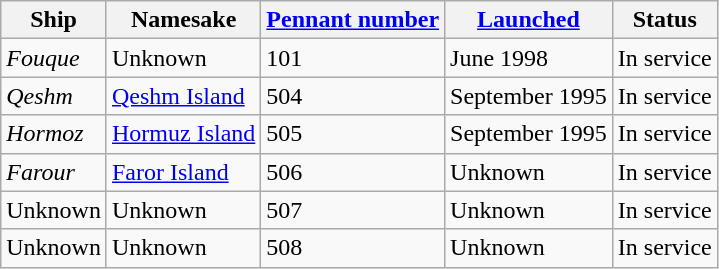<table class="wikitable">
<tr>
<th>Ship</th>
<th>Namesake</th>
<th><a href='#'>Pennant number</a></th>
<th><a href='#'>Launched</a></th>
<th>Status</th>
</tr>
<tr>
<td><em>Fouque</em></td>
<td>Unknown</td>
<td>101</td>
<td>June 1998</td>
<td>In service</td>
</tr>
<tr>
<td><em>Qeshm</em></td>
<td><a href='#'>Qeshm Island</a></td>
<td>504</td>
<td>September 1995</td>
<td>In service</td>
</tr>
<tr>
<td><em>Hormoz</em></td>
<td><a href='#'>Hormuz Island</a></td>
<td>505</td>
<td>September 1995</td>
<td>In service</td>
</tr>
<tr>
<td><em>Farour</em></td>
<td><a href='#'>Faror Island</a></td>
<td>506</td>
<td>Unknown</td>
<td>In service</td>
</tr>
<tr>
<td>Unknown</td>
<td>Unknown</td>
<td>507</td>
<td>Unknown</td>
<td>In service</td>
</tr>
<tr>
<td>Unknown</td>
<td>Unknown</td>
<td>508</td>
<td>Unknown</td>
<td>In service</td>
</tr>
</table>
